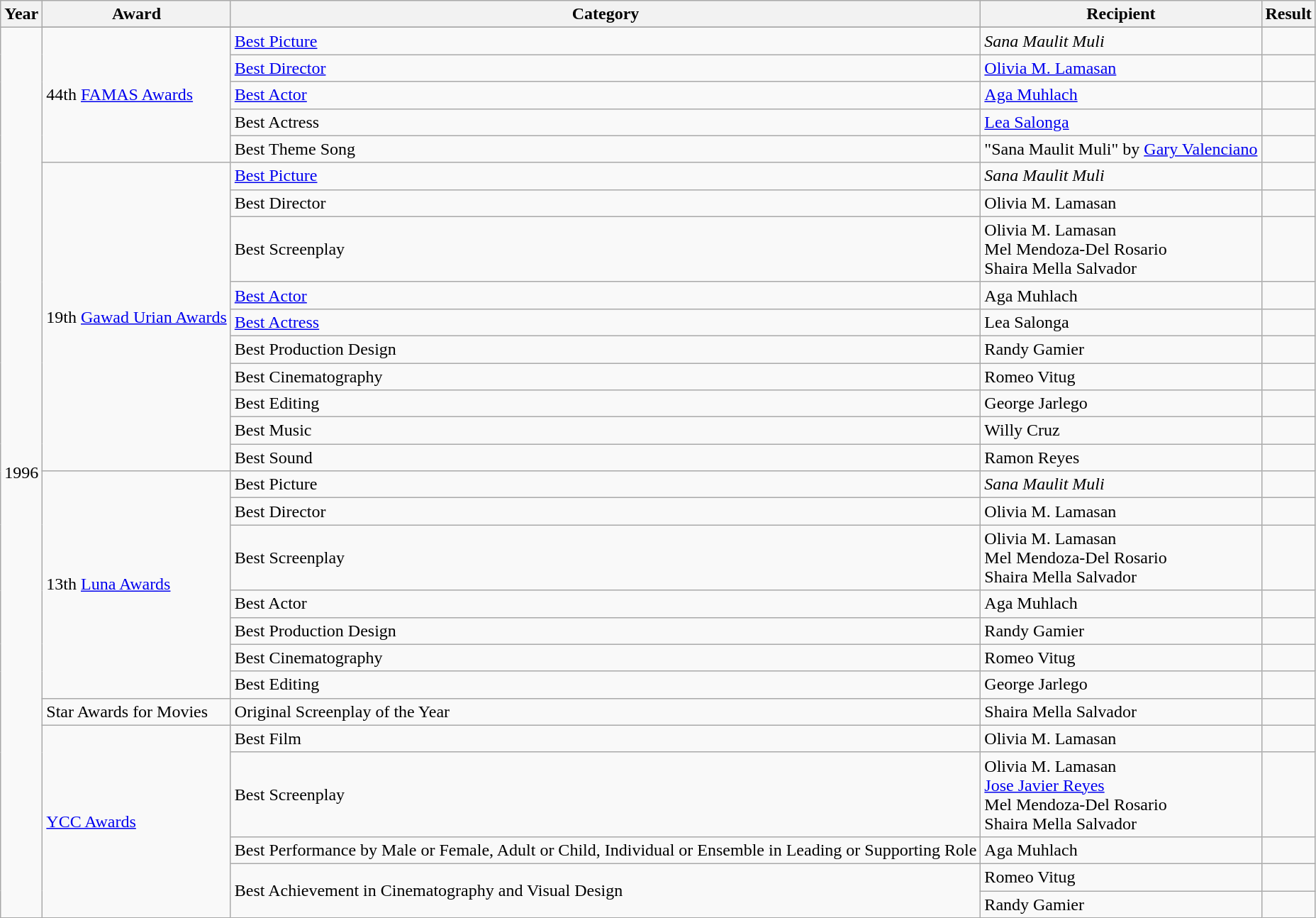<table class="wikitable">
<tr>
<th>Year</th>
<th>Award</th>
<th>Category</th>
<th>Recipient</th>
<th>Result</th>
</tr>
<tr>
<td rowspan=29>1996</td>
</tr>
<tr>
<td rowspan=5>44th <a href='#'>FAMAS Awards</a></td>
<td><a href='#'>Best Picture</a></td>
<td><em>Sana Maulit Muli</em></td>
<td></td>
</tr>
<tr>
<td><a href='#'>Best Director</a></td>
<td><a href='#'>Olivia M. Lamasan</a></td>
<td></td>
</tr>
<tr>
<td><a href='#'>Best Actor</a></td>
<td><a href='#'>Aga Muhlach</a></td>
<td></td>
</tr>
<tr>
<td>Best Actress</td>
<td><a href='#'>Lea Salonga</a></td>
<td></td>
</tr>
<tr>
<td>Best Theme Song</td>
<td>"Sana Maulit Muli" by <a href='#'>Gary Valenciano</a></td>
<td></td>
</tr>
<tr>
<td rowspan=10>19th <a href='#'>Gawad Urian Awards</a></td>
<td><a href='#'>Best Picture</a></td>
<td><em>Sana Maulit Muli</em></td>
<td></td>
</tr>
<tr>
<td>Best Director</td>
<td>Olivia M. Lamasan</td>
<td></td>
</tr>
<tr>
<td>Best Screenplay</td>
<td>Olivia M. Lamasan<br>Mel Mendoza-Del Rosario<br>Shaira Mella Salvador</td>
<td></td>
</tr>
<tr>
<td><a href='#'>Best Actor</a></td>
<td>Aga Muhlach</td>
<td></td>
</tr>
<tr>
<td><a href='#'>Best Actress</a></td>
<td>Lea Salonga</td>
<td></td>
</tr>
<tr>
<td>Best Production Design</td>
<td>Randy Gamier</td>
<td></td>
</tr>
<tr>
<td>Best Cinematography</td>
<td>Romeo Vitug</td>
<td></td>
</tr>
<tr>
<td>Best Editing</td>
<td>George Jarlego</td>
<td></td>
</tr>
<tr>
<td>Best Music</td>
<td>Willy Cruz</td>
<td></td>
</tr>
<tr>
<td>Best Sound</td>
<td>Ramon Reyes</td>
<td></td>
</tr>
<tr>
<td rowspan=7>13th <a href='#'>Luna Awards</a></td>
<td>Best Picture</td>
<td><em>Sana Maulit Muli</em></td>
<td></td>
</tr>
<tr>
<td>Best Director</td>
<td>Olivia M. Lamasan</td>
<td></td>
</tr>
<tr>
<td>Best Screenplay</td>
<td>Olivia M. Lamasan<br>Mel Mendoza-Del Rosario<br>Shaira Mella Salvador</td>
<td></td>
</tr>
<tr>
<td>Best Actor</td>
<td>Aga Muhlach</td>
<td></td>
</tr>
<tr>
<td>Best Production Design</td>
<td>Randy Gamier</td>
<td></td>
</tr>
<tr>
<td>Best Cinematography</td>
<td>Romeo Vitug</td>
<td></td>
</tr>
<tr>
<td>Best Editing</td>
<td>George Jarlego</td>
<td></td>
</tr>
<tr>
<td>Star Awards for Movies</td>
<td>Original Screenplay of the Year</td>
<td>Shaira Mella Salvador</td>
<td></td>
</tr>
<tr>
<td rowspan=5><a href='#'>YCC Awards</a></td>
<td>Best Film</td>
<td>Olivia M. Lamasan</td>
<td></td>
</tr>
<tr>
<td>Best Screenplay</td>
<td>Olivia M. Lamasan<br><a href='#'>Jose Javier Reyes</a><br>Mel Mendoza-Del Rosario<br>Shaira Mella Salvador</td>
<td></td>
</tr>
<tr>
<td>Best Performance by Male or Female, Adult or Child, Individual or Ensemble in Leading or Supporting Role</td>
<td>Aga Muhlach</td>
<td></td>
</tr>
<tr>
<td rowspan=2>Best Achievement in Cinematography and Visual Design</td>
<td>Romeo Vitug</td>
<td></td>
</tr>
<tr>
<td>Randy Gamier</td>
<td></td>
</tr>
</table>
